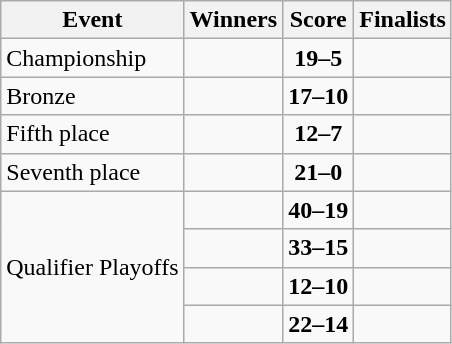<table class="wikitable">
<tr>
<th>Event</th>
<th>Winners</th>
<th>Score</th>
<th>Finalists</th>
</tr>
<tr>
<td>Championship</td>
<td><strong></strong></td>
<td align=center><strong>19–5</strong></td>
<td></td>
</tr>
<tr>
<td>Bronze</td>
<td><strong></strong></td>
<td align=center><strong>17–10</strong></td>
<td></td>
</tr>
<tr>
<td>Fifth place</td>
<td><strong></strong></td>
<td align=center><strong>12–7</strong></td>
<td></td>
</tr>
<tr>
<td>Seventh place</td>
<td><strong></strong></td>
<td align=center><strong>21–0</strong></td>
<td></td>
</tr>
<tr>
<td rowspan="4">Qualifier Playoffs</td>
<td><strong></strong></td>
<td align=center><strong>40–19</strong></td>
<td></td>
</tr>
<tr>
<td><strong></strong></td>
<td align="center"><strong>33–15</strong></td>
<td></td>
</tr>
<tr>
<td><strong></strong></td>
<td align="center"><strong>12–10</strong></td>
<td></td>
</tr>
<tr>
<td><strong></strong></td>
<td align="center"><strong>22–14</strong></td>
<td></td>
</tr>
</table>
